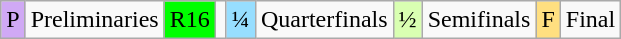<table class="wikitable">
<tr>
<td style="background-color:#D0A9F5;">P</td>
<td>Preliminaries</td>
<td style="background-color:#00FF00;">R16</td>
<td></td>
<td style="background-color:#97DEFF;">¼</td>
<td>Quarterfinals</td>
<td style="background-color:#D9FFB2;">½</td>
<td>Semifinals</td>
<td style="background-color:#FFDF80;">F</td>
<td>Final</td>
</tr>
</table>
